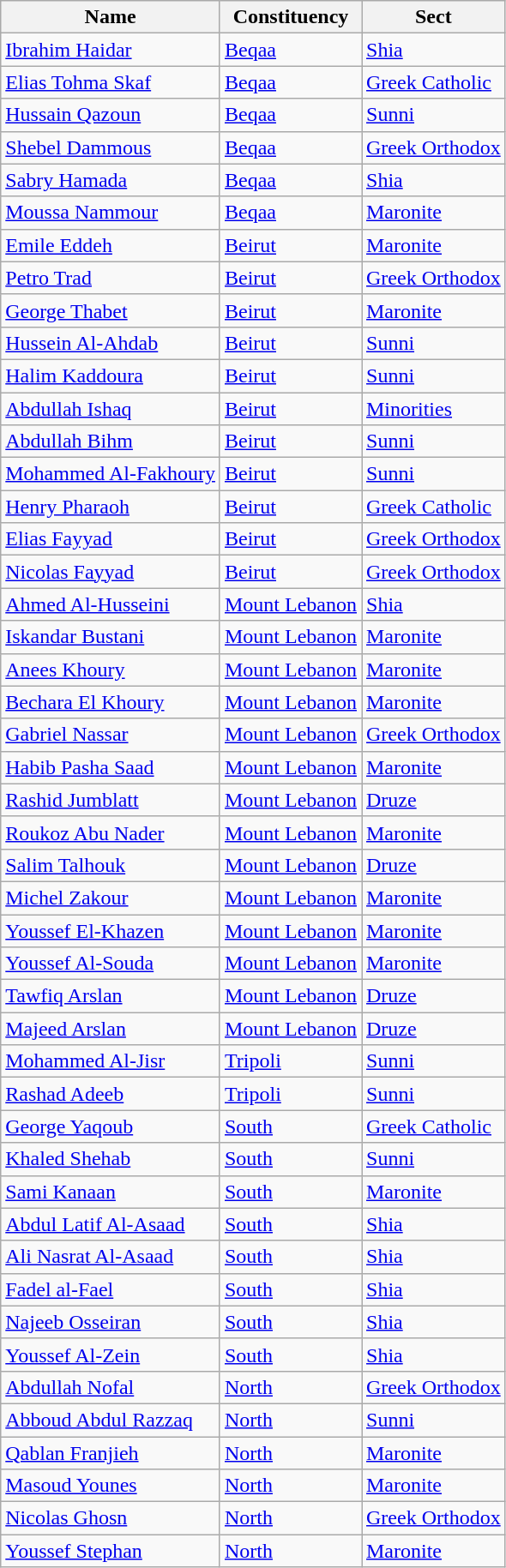<table class="wikitable sortable">
<tr>
<th>Name</th>
<th>Constituency</th>
<th>Sect</th>
</tr>
<tr>
<td><a href='#'>Ibrahim Haidar</a></td>
<td><a href='#'>Beqaa</a></td>
<td><a href='#'>Shia</a></td>
</tr>
<tr>
<td><a href='#'>Elias Tohma Skaf</a></td>
<td><a href='#'>Beqaa</a></td>
<td><a href='#'>Greek Catholic</a></td>
</tr>
<tr>
<td><a href='#'>Hussain Qazoun</a></td>
<td><a href='#'>Beqaa</a></td>
<td><a href='#'>Sunni</a></td>
</tr>
<tr>
<td><a href='#'>Shebel Dammous</a></td>
<td><a href='#'>Beqaa</a></td>
<td><a href='#'>Greek Orthodox</a></td>
</tr>
<tr>
<td><a href='#'>Sabry Hamada</a></td>
<td><a href='#'>Beqaa</a></td>
<td><a href='#'>Shia</a></td>
</tr>
<tr>
<td><a href='#'>Moussa Nammour</a></td>
<td><a href='#'>Beqaa</a></td>
<td><a href='#'>Maronite</a></td>
</tr>
<tr>
<td><a href='#'>Emile Eddeh</a></td>
<td><a href='#'>Beirut</a></td>
<td><a href='#'>Maronite</a></td>
</tr>
<tr>
<td><a href='#'>Petro Trad</a></td>
<td><a href='#'>Beirut</a></td>
<td><a href='#'>Greek Orthodox</a></td>
</tr>
<tr>
<td><a href='#'>George Thabet</a></td>
<td><a href='#'>Beirut</a></td>
<td><a href='#'>Maronite</a></td>
</tr>
<tr>
<td><a href='#'>Hussein Al-Ahdab</a></td>
<td><a href='#'>Beirut</a></td>
<td><a href='#'>Sunni</a></td>
</tr>
<tr>
<td><a href='#'>Halim Kaddoura</a></td>
<td><a href='#'>Beirut</a></td>
<td><a href='#'>Sunni</a></td>
</tr>
<tr>
<td><a href='#'>Abdullah Ishaq</a></td>
<td><a href='#'>Beirut</a></td>
<td><a href='#'>Minorities</a></td>
</tr>
<tr>
<td><a href='#'>Abdullah Bihm</a></td>
<td><a href='#'>Beirut</a></td>
<td><a href='#'>Sunni</a></td>
</tr>
<tr>
<td><a href='#'>Mohammed Al-Fakhoury</a></td>
<td><a href='#'>Beirut</a></td>
<td><a href='#'>Sunni</a></td>
</tr>
<tr>
<td><a href='#'>Henry Pharaoh</a></td>
<td><a href='#'>Beirut</a></td>
<td><a href='#'>Greek Catholic</a></td>
</tr>
<tr>
<td><a href='#'>Elias Fayyad</a></td>
<td><a href='#'>Beirut</a></td>
<td><a href='#'>Greek Orthodox</a></td>
</tr>
<tr>
<td><a href='#'>Nicolas Fayyad</a></td>
<td><a href='#'>Beirut</a></td>
<td><a href='#'>Greek Orthodox</a></td>
</tr>
<tr>
<td><a href='#'>Ahmed Al-Husseini</a></td>
<td><a href='#'>Mount Lebanon</a></td>
<td><a href='#'>Shia</a></td>
</tr>
<tr>
<td><a href='#'>Iskandar Bustani</a></td>
<td><a href='#'>Mount Lebanon</a></td>
<td><a href='#'>Maronite</a></td>
</tr>
<tr>
<td><a href='#'>Anees Khoury</a></td>
<td><a href='#'>Mount Lebanon</a></td>
<td><a href='#'>Maronite</a></td>
</tr>
<tr>
<td><a href='#'>Bechara El Khoury</a></td>
<td><a href='#'>Mount Lebanon</a></td>
<td><a href='#'>Maronite</a></td>
</tr>
<tr>
<td><a href='#'>Gabriel Nassar</a></td>
<td><a href='#'>Mount Lebanon</a></td>
<td><a href='#'>Greek Orthodox</a></td>
</tr>
<tr>
<td><a href='#'>Habib Pasha Saad</a></td>
<td><a href='#'>Mount Lebanon</a></td>
<td><a href='#'>Maronite</a></td>
</tr>
<tr>
<td><a href='#'>Rashid Jumblatt</a></td>
<td><a href='#'>Mount Lebanon</a></td>
<td><a href='#'>Druze</a></td>
</tr>
<tr>
<td><a href='#'>Roukoz Abu Nader</a></td>
<td><a href='#'>Mount Lebanon</a></td>
<td><a href='#'>Maronite</a></td>
</tr>
<tr>
<td><a href='#'>Salim Talhouk</a></td>
<td><a href='#'>Mount Lebanon</a></td>
<td><a href='#'>Druze</a></td>
</tr>
<tr>
<td><a href='#'>Michel Zakour</a></td>
<td><a href='#'>Mount Lebanon</a></td>
<td><a href='#'>Maronite</a></td>
</tr>
<tr>
<td><a href='#'>Youssef El-Khazen</a></td>
<td><a href='#'>Mount Lebanon</a></td>
<td><a href='#'>Maronite</a></td>
</tr>
<tr>
<td><a href='#'>Youssef Al-Souda</a></td>
<td><a href='#'>Mount Lebanon</a></td>
<td><a href='#'>Maronite</a></td>
</tr>
<tr>
<td><a href='#'>Tawfiq Arslan</a></td>
<td><a href='#'>Mount Lebanon</a></td>
<td><a href='#'>Druze</a></td>
</tr>
<tr>
<td><a href='#'>Majeed Arslan</a></td>
<td><a href='#'>Mount Lebanon</a></td>
<td><a href='#'>Druze</a></td>
</tr>
<tr>
<td><a href='#'>Mohammed Al-Jisr</a></td>
<td><a href='#'>Tripoli</a></td>
<td><a href='#'>Sunni</a></td>
</tr>
<tr>
<td><a href='#'>Rashad Adeeb</a></td>
<td><a href='#'>Tripoli</a></td>
<td><a href='#'>Sunni</a></td>
</tr>
<tr>
<td><a href='#'>George Yaqoub</a></td>
<td><a href='#'>South</a></td>
<td><a href='#'>Greek Catholic</a></td>
</tr>
<tr>
<td><a href='#'>Khaled Shehab</a></td>
<td><a href='#'>South</a></td>
<td><a href='#'>Sunni</a></td>
</tr>
<tr>
<td><a href='#'>Sami Kanaan</a></td>
<td><a href='#'>South</a></td>
<td><a href='#'>Maronite</a></td>
</tr>
<tr>
<td><a href='#'>Abdul Latif Al-Asaad</a></td>
<td><a href='#'>South</a></td>
<td><a href='#'>Shia</a></td>
</tr>
<tr>
<td><a href='#'>Ali Nasrat Al-Asaad</a></td>
<td><a href='#'>South</a></td>
<td><a href='#'>Shia</a></td>
</tr>
<tr>
<td><a href='#'>Fadel al-Fael</a></td>
<td><a href='#'>South</a></td>
<td><a href='#'>Shia</a></td>
</tr>
<tr>
<td><a href='#'>Najeeb Osseiran</a></td>
<td><a href='#'>South</a></td>
<td><a href='#'>Shia</a></td>
</tr>
<tr>
<td><a href='#'>Youssef Al-Zein</a></td>
<td><a href='#'>South</a></td>
<td><a href='#'>Shia</a></td>
</tr>
<tr>
<td><a href='#'>Abdullah Nofal</a></td>
<td><a href='#'>North</a></td>
<td><a href='#'>Greek Orthodox</a></td>
</tr>
<tr>
<td><a href='#'>Abboud Abdul Razzaq</a></td>
<td><a href='#'>North</a></td>
<td><a href='#'>Sunni</a></td>
</tr>
<tr>
<td><a href='#'>Qablan Franjieh</a></td>
<td><a href='#'>North</a></td>
<td><a href='#'>Maronite</a></td>
</tr>
<tr>
<td><a href='#'>Masoud Younes</a></td>
<td><a href='#'>North</a></td>
<td><a href='#'>Maronite</a></td>
</tr>
<tr>
<td><a href='#'>Nicolas Ghosn</a></td>
<td><a href='#'>North</a></td>
<td><a href='#'>Greek Orthodox</a></td>
</tr>
<tr>
<td><a href='#'>Youssef Stephan</a></td>
<td><a href='#'>North</a></td>
<td><a href='#'>Maronite</a></td>
</tr>
</table>
